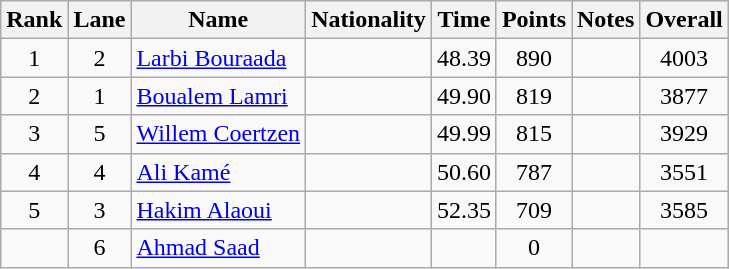<table class="wikitable sortable" style="text-align:center">
<tr>
<th>Rank</th>
<th>Lane</th>
<th>Name</th>
<th>Nationality</th>
<th>Time</th>
<th>Points</th>
<th>Notes</th>
<th>Overall</th>
</tr>
<tr>
<td>1</td>
<td>2</td>
<td align="left"><a href='#'>Larbi Bouraada</a></td>
<td align=left></td>
<td>48.39</td>
<td>890</td>
<td></td>
<td>4003</td>
</tr>
<tr>
<td>2</td>
<td>1</td>
<td align="left"><a href='#'>Boualem Lamri</a></td>
<td align=left></td>
<td>49.90</td>
<td>819</td>
<td></td>
<td>3877</td>
</tr>
<tr>
<td>3</td>
<td>5</td>
<td align="left"><a href='#'>Willem Coertzen</a></td>
<td align=left></td>
<td>49.99</td>
<td>815</td>
<td></td>
<td>3929</td>
</tr>
<tr>
<td>4</td>
<td>4</td>
<td align="left"><a href='#'>Ali Kamé</a></td>
<td align=left></td>
<td>50.60</td>
<td>787</td>
<td></td>
<td>3551</td>
</tr>
<tr>
<td>5</td>
<td>3</td>
<td align="left"><a href='#'>Hakim Alaoui</a></td>
<td align=left></td>
<td>52.35</td>
<td>709</td>
<td></td>
<td>3585</td>
</tr>
<tr>
<td></td>
<td>6</td>
<td align="left"><a href='#'>Ahmad Saad</a></td>
<td align=left></td>
<td></td>
<td>0</td>
<td></td>
<td></td>
</tr>
</table>
